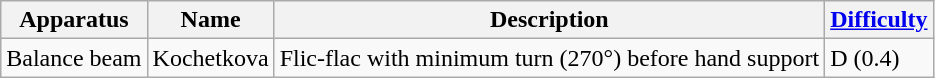<table class="wikitable">
<tr>
<th>Apparatus</th>
<th>Name</th>
<th>Description</th>
<th><a href='#'>Difficulty</a></th>
</tr>
<tr>
<td>Balance beam</td>
<td>Kochetkova</td>
<td>Flic-flac with minimum  turn (270°) before hand support</td>
<td>D (0.4)</td>
</tr>
</table>
